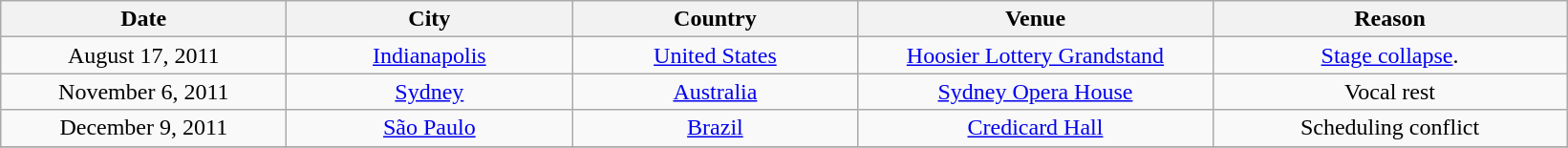<table class="wikitable" style="text-align:center;">
<tr>
<th scope="col" style="width:12em;">Date</th>
<th scope="col" style="width:12em;">City</th>
<th scope="col" style="width:12em;">Country</th>
<th scope="col" style="width:15em;">Venue</th>
<th scope="col" style="width:15em;">Reason</th>
</tr>
<tr>
<td>August 17, 2011</td>
<td><a href='#'>Indianapolis</a></td>
<td><a href='#'>United States</a></td>
<td><a href='#'>Hoosier Lottery Grandstand</a></td>
<td><a href='#'>Stage collapse</a>.</td>
</tr>
<tr>
<td>November 6, 2011</td>
<td><a href='#'>Sydney</a></td>
<td><a href='#'>Australia</a></td>
<td><a href='#'>Sydney Opera House</a></td>
<td>Vocal rest</td>
</tr>
<tr>
<td>December 9, 2011</td>
<td><a href='#'>São Paulo</a></td>
<td><a href='#'>Brazil</a></td>
<td><a href='#'>Credicard Hall</a></td>
<td>Scheduling conflict</td>
</tr>
<tr>
</tr>
</table>
